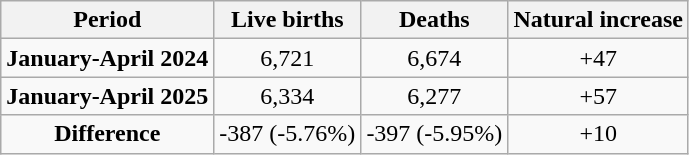<table class="wikitable"  style="text-align:center;">
<tr>
<th>Period</th>
<th>Live births</th>
<th>Deaths</th>
<th>Natural increase</th>
</tr>
<tr>
<td><strong>January-April 2024</strong></td>
<td>6,721</td>
<td>6,674</td>
<td>+47</td>
</tr>
<tr>
<td><strong>January-April 2025</strong></td>
<td>6,334</td>
<td>6,277</td>
<td>+57</td>
</tr>
<tr>
<td><strong>Difference</strong></td>
<td> -387 (-5.76%)</td>
<td> -397 (-5.95%)</td>
<td> +10</td>
</tr>
</table>
